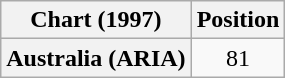<table class="wikitable plainrowheaders" style="text-align:center">
<tr>
<th>Chart (1997)</th>
<th>Position</th>
</tr>
<tr>
<th scope="row">Australia (ARIA)</th>
<td>81</td>
</tr>
</table>
